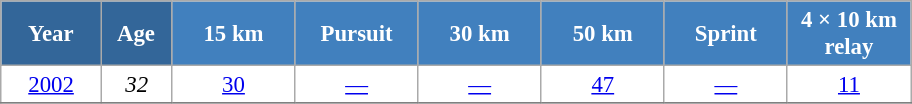<table class="wikitable" style="font-size:95%; text-align:center; border:grey solid 1px; border-collapse:collapse; background:#ffffff;">
<tr>
<th style="background-color:#369; color:white; width:60px;"> Year </th>
<th style="background-color:#369; color:white; width:40px;"> Age </th>
<th style="background-color:#4180be; color:white; width:75px;"> 15 km </th>
<th style="background-color:#4180be; color:white; width:75px;"> Pursuit </th>
<th style="background-color:#4180be; color:white; width:75px;"> 30 km </th>
<th style="background-color:#4180be; color:white; width:75px;"> 50 km </th>
<th style="background-color:#4180be; color:white; width:75px;"> Sprint </th>
<th style="background-color:#4180be; color:white; width:75px;"> 4 × 10 km <br> relay </th>
</tr>
<tr>
<td><a href='#'>2002</a></td>
<td><em>32</em></td>
<td><a href='#'>30</a></td>
<td><a href='#'>—</a></td>
<td><a href='#'>—</a></td>
<td><a href='#'>47</a></td>
<td><a href='#'>—</a></td>
<td><a href='#'>11</a></td>
</tr>
<tr>
</tr>
</table>
